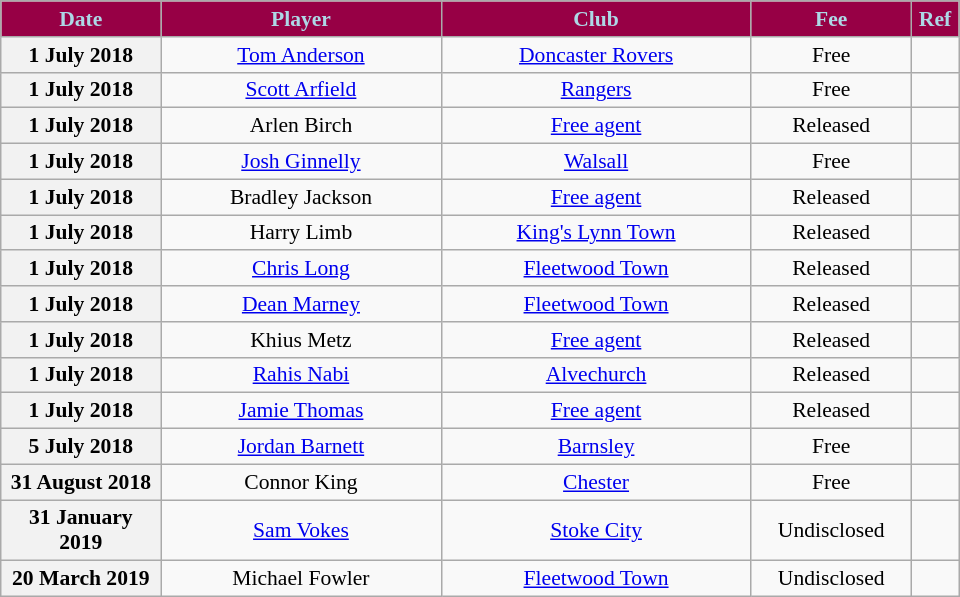<table class="wikitable"  style="text-align:center; font-size:90%; ">
<tr>
<th style="background:#970045; color:#ADD8E6; width:100px;">Date</th>
<th style="background:#970045; color:#ADD8E6; width:180px;">Player</th>
<th style="background:#970045; color:#ADD8E6; width:200px;">Club</th>
<th style="background:#970045; color:#ADD8E6; width:100px;">Fee</th>
<th style="background:#970045; color:#ADD8E6; width:25px;">Ref</th>
</tr>
<tr>
<th scope=row>1 July 2018</th>
<td><a href='#'>Tom Anderson</a></td>
<td><a href='#'>Doncaster Rovers</a></td>
<td>Free</td>
<td></td>
</tr>
<tr>
<th scope=row>1 July 2018</th>
<td><a href='#'>Scott Arfield</a></td>
<td><a href='#'>Rangers</a></td>
<td>Free</td>
<td></td>
</tr>
<tr>
<th scope=row>1 July 2018</th>
<td>Arlen Birch</td>
<td><a href='#'>Free agent</a></td>
<td>Released</td>
<td></td>
</tr>
<tr>
<th scope=row>1 July 2018</th>
<td><a href='#'>Josh Ginnelly</a></td>
<td><a href='#'>Walsall</a></td>
<td>Free</td>
<td></td>
</tr>
<tr>
<th scope=row>1 July 2018</th>
<td>Bradley Jackson</td>
<td><a href='#'>Free agent</a></td>
<td>Released</td>
<td></td>
</tr>
<tr>
<th scope=row>1 July 2018</th>
<td>Harry Limb</td>
<td><a href='#'>King's Lynn Town</a></td>
<td>Released</td>
<td></td>
</tr>
<tr>
<th scope=row>1 July 2018</th>
<td><a href='#'>Chris Long</a></td>
<td><a href='#'>Fleetwood Town</a></td>
<td>Released</td>
<td></td>
</tr>
<tr>
<th scope=row>1 July 2018</th>
<td><a href='#'>Dean Marney</a></td>
<td><a href='#'>Fleetwood Town</a></td>
<td>Released</td>
<td></td>
</tr>
<tr>
<th scope=row>1 July 2018</th>
<td>Khius Metz</td>
<td><a href='#'>Free agent</a></td>
<td>Released</td>
<td></td>
</tr>
<tr>
<th scope=row>1 July 2018</th>
<td><a href='#'>Rahis Nabi</a></td>
<td><a href='#'>Alvechurch</a></td>
<td>Released</td>
<td></td>
</tr>
<tr>
<th scope=row>1 July 2018</th>
<td><a href='#'>Jamie Thomas</a></td>
<td><a href='#'>Free agent</a></td>
<td>Released</td>
<td></td>
</tr>
<tr>
<th scope=row>5 July 2018</th>
<td><a href='#'>Jordan Barnett</a></td>
<td><a href='#'>Barnsley</a></td>
<td>Free</td>
<td></td>
</tr>
<tr>
<th scope=row>31 August 2018</th>
<td>Connor King</td>
<td><a href='#'>Chester</a></td>
<td>Free</td>
<td></td>
</tr>
<tr>
<th scope=row>31 January 2019</th>
<td><a href='#'>Sam Vokes</a></td>
<td><a href='#'>Stoke City</a></td>
<td>Undisclosed</td>
<td></td>
</tr>
<tr>
<th scope=row>20 March 2019</th>
<td>Michael Fowler</td>
<td><a href='#'>Fleetwood Town</a></td>
<td>Undisclosed</td>
<td></td>
</tr>
</table>
